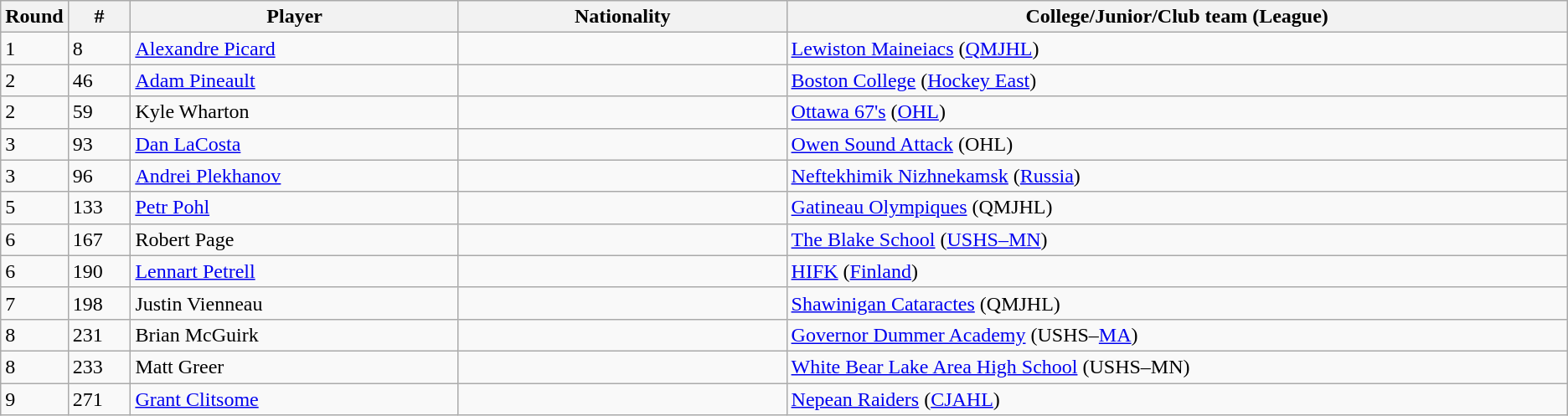<table class="wikitable">
<tr align="center">
<th bgcolor="#DDDDFF" width="4.0%">Round</th>
<th bgcolor="#DDDDFF" width="4.0%">#</th>
<th bgcolor="#DDDDFF" width="21.0%">Player</th>
<th bgcolor="#DDDDFF" width="21.0%">Nationality</th>
<th bgcolor="#DDDDFF" width="100.0%">College/Junior/Club team (League)</th>
</tr>
<tr>
<td>1</td>
<td>8</td>
<td><a href='#'>Alexandre Picard</a></td>
<td></td>
<td><a href='#'>Lewiston Maineiacs</a> (<a href='#'>QMJHL</a>)</td>
</tr>
<tr>
<td>2</td>
<td>46</td>
<td><a href='#'>Adam Pineault</a></td>
<td></td>
<td><a href='#'>Boston College</a> (<a href='#'>Hockey East</a>)</td>
</tr>
<tr>
<td>2</td>
<td>59</td>
<td>Kyle Wharton</td>
<td></td>
<td><a href='#'>Ottawa 67's</a> (<a href='#'>OHL</a>)</td>
</tr>
<tr>
<td>3</td>
<td>93</td>
<td><a href='#'>Dan LaCosta</a></td>
<td></td>
<td><a href='#'>Owen Sound Attack</a> (OHL)</td>
</tr>
<tr>
<td>3</td>
<td>96</td>
<td><a href='#'>Andrei Plekhanov</a></td>
<td></td>
<td><a href='#'>Neftekhimik Nizhnekamsk</a> (<a href='#'>Russia</a>)</td>
</tr>
<tr>
<td>5</td>
<td>133</td>
<td><a href='#'>Petr Pohl</a></td>
<td></td>
<td><a href='#'>Gatineau Olympiques</a> (QMJHL)</td>
</tr>
<tr>
<td>6</td>
<td>167</td>
<td>Robert Page</td>
<td></td>
<td><a href='#'>The Blake School</a> (<a href='#'>USHS–MN</a>)</td>
</tr>
<tr>
<td>6</td>
<td>190</td>
<td><a href='#'>Lennart Petrell</a></td>
<td></td>
<td><a href='#'>HIFK</a> (<a href='#'>Finland</a>)</td>
</tr>
<tr>
<td>7</td>
<td>198</td>
<td>Justin Vienneau</td>
<td></td>
<td><a href='#'>Shawinigan Cataractes</a> (QMJHL)</td>
</tr>
<tr>
<td>8</td>
<td>231</td>
<td>Brian McGuirk</td>
<td></td>
<td><a href='#'>Governor Dummer Academy</a> (USHS–<a href='#'>MA</a>)</td>
</tr>
<tr>
<td>8</td>
<td>233</td>
<td>Matt Greer</td>
<td></td>
<td><a href='#'>White Bear Lake Area High School</a> (USHS–MN)</td>
</tr>
<tr>
<td>9</td>
<td>271</td>
<td><a href='#'>Grant Clitsome</a></td>
<td></td>
<td><a href='#'>Nepean Raiders</a> (<a href='#'>CJAHL</a>)</td>
</tr>
</table>
